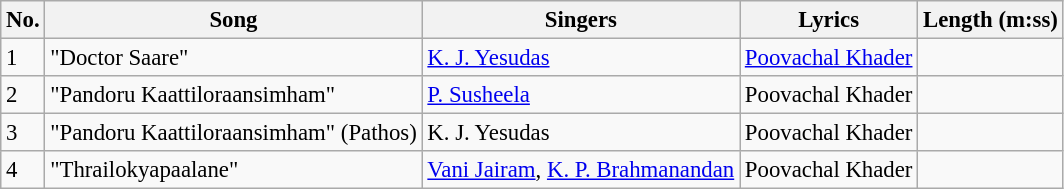<table class="wikitable" style="font-size:95%;">
<tr>
<th>No.</th>
<th>Song</th>
<th>Singers</th>
<th>Lyrics</th>
<th>Length (m:ss)</th>
</tr>
<tr>
<td>1</td>
<td>"Doctor Saare"</td>
<td><a href='#'>K. J. Yesudas</a></td>
<td><a href='#'>Poovachal Khader</a></td>
<td></td>
</tr>
<tr>
<td>2</td>
<td>"Pandoru Kaattiloraansimham"</td>
<td><a href='#'>P. Susheela</a></td>
<td>Poovachal Khader</td>
<td></td>
</tr>
<tr>
<td>3</td>
<td>"Pandoru Kaattiloraansimham" (Pathos)</td>
<td>K. J. Yesudas</td>
<td>Poovachal Khader</td>
<td></td>
</tr>
<tr>
<td>4</td>
<td>"Thrailokyapaalane"</td>
<td><a href='#'>Vani Jairam</a>, <a href='#'>K. P. Brahmanandan</a></td>
<td>Poovachal Khader</td>
<td></td>
</tr>
</table>
